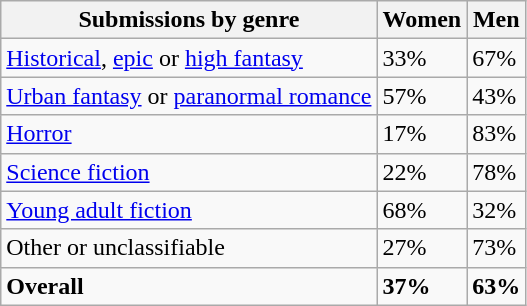<table class="wikitable">
<tr>
<th>Submissions by genre</th>
<th>Women</th>
<th>Men</th>
</tr>
<tr>
<td><a href='#'>Historical</a>, <a href='#'>epic</a> or <a href='#'>high fantasy</a></td>
<td>33%</td>
<td>67%</td>
</tr>
<tr>
<td><a href='#'>Urban fantasy</a> or <a href='#'>paranormal romance</a></td>
<td>57%</td>
<td>43%</td>
</tr>
<tr>
<td><a href='#'>Horror</a></td>
<td>17%</td>
<td>83%</td>
</tr>
<tr>
<td><a href='#'>Science fiction</a></td>
<td>22%</td>
<td>78%</td>
</tr>
<tr>
<td><a href='#'>Young adult fiction</a></td>
<td>68%</td>
<td>32%</td>
</tr>
<tr>
<td>Other or unclassifiable</td>
<td>27%</td>
<td>73%</td>
</tr>
<tr>
<td><strong>Overall</strong></td>
<td><strong>37%</strong></td>
<td><strong>63%</strong></td>
</tr>
</table>
